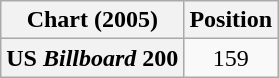<table class="wikitable plainrowheaders" style="text-align:center">
<tr>
<th scope="col">Chart (2005)</th>
<th scope="col">Position</th>
</tr>
<tr>
<th scope="row">US <em>Billboard</em> 200</th>
<td>159</td>
</tr>
</table>
